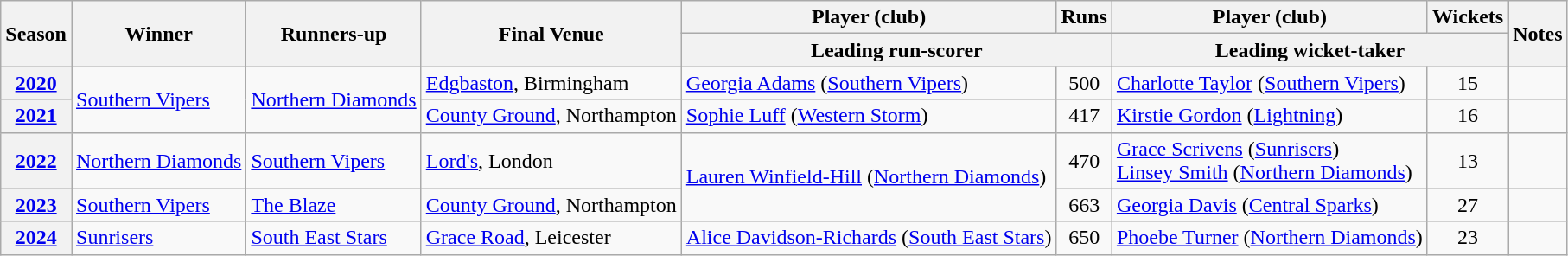<table class="wikitable sortable plainrowheaders">
<tr>
<th scope="col" rowspan="2">Season</th>
<th scope="col" rowspan="2">Winner</th>
<th scope="col" rowspan="2">Runners-up</th>
<th scope="col" rowspan="2">Final Venue</th>
<th scope="col">Player (club)</th>
<th scope="col">Runs</th>
<th scope="col">Player (club)</th>
<th scope="col">Wickets</th>
<th scope="col" rowspan="2" class="unsortable">Notes</th>
</tr>
<tr class="unsortable">
<th scope="col" colspan="2">Leading run-scorer</th>
<th scope="col" colspan="2">Leading wicket-taker</th>
</tr>
<tr>
<th scope="row" style="text-align:center"><a href='#'>2020</a></th>
<td rowspan=2><a href='#'>Southern Vipers</a></td>
<td rowspan=2><a href='#'>Northern Diamonds</a></td>
<td><a href='#'>Edgbaston</a>, Birmingham</td>
<td><a href='#'>Georgia Adams</a> (<a href='#'>Southern Vipers</a>)</td>
<td align="center">500</td>
<td><a href='#'>Charlotte Taylor</a> (<a href='#'>Southern Vipers</a>)</td>
<td align="center">15</td>
<td></td>
</tr>
<tr>
<th scope="row" style="text-align:center"><a href='#'>2021</a></th>
<td><a href='#'>County Ground</a>, Northampton</td>
<td><a href='#'>Sophie Luff</a> (<a href='#'>Western Storm</a>)</td>
<td align="center">417</td>
<td><a href='#'>Kirstie Gordon</a> (<a href='#'>Lightning</a>)</td>
<td align="center">16</td>
<td></td>
</tr>
<tr>
<th scope="row" style="text-align:center"><a href='#'>2022</a></th>
<td><a href='#'>Northern Diamonds</a></td>
<td><a href='#'>Southern Vipers</a></td>
<td><a href='#'>Lord's</a>, London</td>
<td rowspan=2><a href='#'>Lauren Winfield-Hill</a> (<a href='#'>Northern Diamonds</a>)</td>
<td align="center">470</td>
<td><a href='#'>Grace Scrivens</a> (<a href='#'>Sunrisers</a>) <br> <a href='#'>Linsey Smith</a> (<a href='#'>Northern Diamonds</a>)</td>
<td align="center">13</td>
<td></td>
</tr>
<tr>
<th scope="row" style="text-align:center"><a href='#'>2023</a></th>
<td><a href='#'>Southern Vipers</a></td>
<td><a href='#'>The Blaze</a></td>
<td><a href='#'>County Ground</a>, Northampton</td>
<td align="center">663</td>
<td><a href='#'>Georgia Davis</a> (<a href='#'>Central Sparks</a>)</td>
<td align="center">27</td>
<td></td>
</tr>
<tr>
<th scope="row" style="text-align:center"><a href='#'>2024</a></th>
<td><a href='#'>Sunrisers</a></td>
<td><a href='#'>South East Stars</a></td>
<td><a href='#'>Grace Road</a>, Leicester</td>
<td><a href='#'>Alice Davidson-Richards</a> (<a href='#'>South East Stars</a>)</td>
<td align="center">650</td>
<td><a href='#'>Phoebe Turner</a> (<a href='#'>Northern Diamonds</a>)</td>
<td align="center">23</td>
<td></td>
</tr>
</table>
